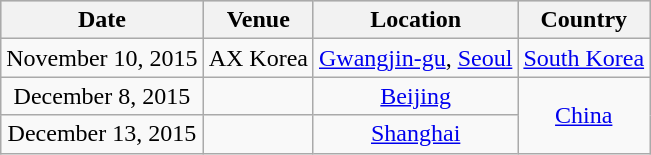<table class="wikitable" style="text-align:center;">
<tr bgcolor="#CCCCCC">
<th>Date</th>
<th>Venue</th>
<th>Location</th>
<th>Country</th>
</tr>
<tr>
<td>November 10, 2015</td>
<td>AX Korea</td>
<td><a href='#'>Gwangjin-gu</a>, <a href='#'>Seoul</a></td>
<td><a href='#'>South Korea</a></td>
</tr>
<tr>
<td>December 8, 2015</td>
<td></td>
<td><a href='#'>Beijing</a></td>
<td align="center" rowspan="2"><a href='#'>China</a></td>
</tr>
<tr>
<td>December 13, 2015</td>
<td></td>
<td><a href='#'>Shanghai</a></td>
</tr>
</table>
